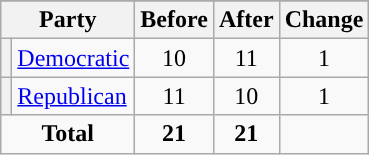<table class="wikitable" style="text-align:center;">
<tr>
</tr>
<tr>
<th colspan=2>Party</th>
<th>Before</th>
<th>After</th>
<th>Change</th>
</tr>
<tr>
<th style="background-color:"></th>
<td style="text-align:left;"><a href='#'>Democratic</a></td>
<td>10</td>
<td>11</td>
<td> 1</td>
</tr>
<tr>
<th style="background-color:"></th>
<td style="text-align:left;"><a href='#'>Republican</a></td>
<td>11</td>
<td>10</td>
<td> 1</td>
</tr>
<tr>
<td colspan=2><strong>Total</strong></td>
<td><strong>21</strong></td>
<td><strong>21</strong></td>
<td></td>
</tr>
</table>
